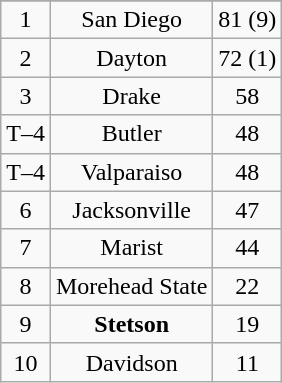<table class="wikitable">
<tr align="center">
</tr>
<tr align="center">
<td>1</td>
<td>San Diego</td>
<td>81 (9)</td>
</tr>
<tr align="center">
<td>2</td>
<td>Dayton</td>
<td>72 (1)</td>
</tr>
<tr align="center">
<td>3</td>
<td>Drake</td>
<td>58</td>
</tr>
<tr align="center">
<td>T–4</td>
<td>Butler</td>
<td>48</td>
</tr>
<tr align="center">
<td>T–4</td>
<td>Valparaiso</td>
<td>48</td>
</tr>
<tr align="center">
<td>6</td>
<td>Jacksonville</td>
<td>47</td>
</tr>
<tr align="center">
<td>7</td>
<td>Marist</td>
<td>44</td>
</tr>
<tr align="center">
<td>8</td>
<td>Morehead State</td>
<td>22</td>
</tr>
<tr align="center">
<td>9</td>
<td><strong>Stetson</strong></td>
<td>19</td>
</tr>
<tr align="center">
<td>10</td>
<td>Davidson</td>
<td>11</td>
</tr>
</table>
